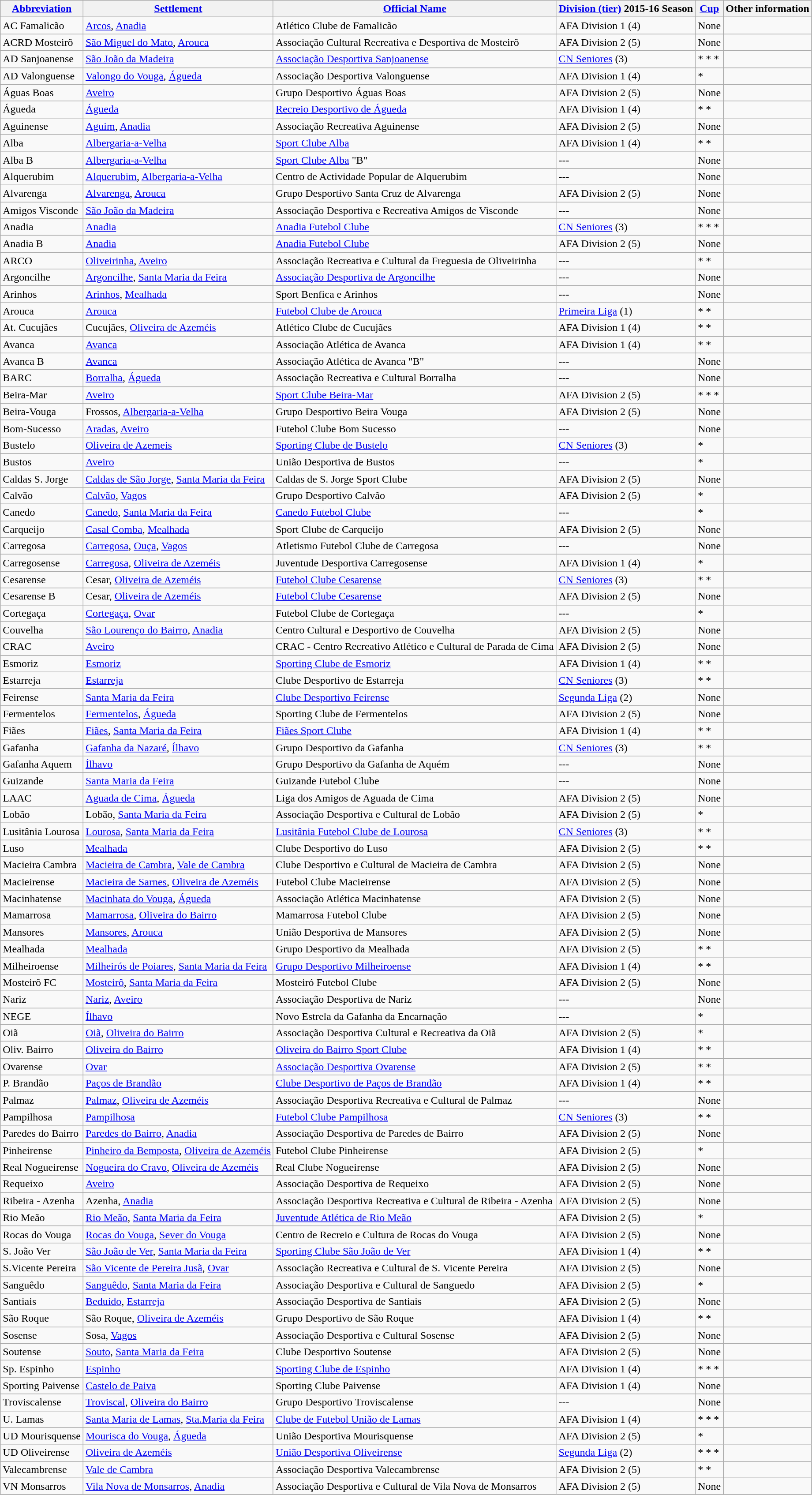<table class="wikitable" style="text-align:left">
<tr>
<th style= style="width:120px;"><a href='#'>Abbreviation</a></th>
<th style= style="width:250px;"><a href='#'>Settlement</a></th>
<th style= style="width:300px;"><a href='#'>Official Name</a></th>
<th style= style="width:120px;"><a href='#'>Division (tier)</a> 2015-16 Season</th>
<th style= style="width:40px;"><a href='#'>Cup</a></th>
<th style= style="width:150px;">Other information</th>
</tr>
<tr>
<td>AC Famalicão</td>
<td><a href='#'>Arcos</a>, <a href='#'>Anadia</a></td>
<td>Atlético Clube de Famalicão</td>
<td>AFA Division 1 (4)</td>
<td>None</td>
<td></td>
</tr>
<tr>
<td>ACRD Mosteirô</td>
<td><a href='#'>São Miguel do Mato</a>, <a href='#'>Arouca</a></td>
<td>Associação Cultural Recreativa e Desportiva de Mosteirô</td>
<td>AFA Division 2 (5)</td>
<td>None</td>
<td></td>
</tr>
<tr>
<td>AD Sanjoanense</td>
<td><a href='#'>São João da Madeira</a></td>
<td><a href='#'>Associação Desportiva Sanjoanense</a></td>
<td><a href='#'>CN Seniores</a> (3)</td>
<td>* * *</td>
<td></td>
</tr>
<tr>
<td>AD Valonguense</td>
<td><a href='#'>Valongo do Vouga</a>, <a href='#'>Águeda</a></td>
<td>Associação Desportiva Valonguense</td>
<td>AFA Division 1 (4)</td>
<td>*</td>
<td></td>
</tr>
<tr>
<td>Águas Boas</td>
<td><a href='#'>Aveiro</a></td>
<td>Grupo Desportivo Águas Boas</td>
<td>AFA Division 2 (5)</td>
<td>None</td>
<td></td>
</tr>
<tr>
<td>Águeda</td>
<td><a href='#'>Águeda</a></td>
<td><a href='#'>Recreio Desportivo de Águeda</a></td>
<td>AFA Division 1 (4)</td>
<td>* *</td>
<td></td>
</tr>
<tr>
<td>Aguinense</td>
<td><a href='#'>Aguim</a>, <a href='#'>Anadia</a></td>
<td>Associação Recreativa Aguinense</td>
<td>AFA Division 2 (5)</td>
<td>None</td>
<td></td>
</tr>
<tr>
<td>Alba</td>
<td><a href='#'>Albergaria-a-Velha</a></td>
<td><a href='#'>Sport Clube Alba</a></td>
<td>AFA Division 1 (4)</td>
<td>* *</td>
<td></td>
</tr>
<tr>
<td>Alba B</td>
<td><a href='#'>Albergaria-a-Velha</a></td>
<td><a href='#'>Sport Clube Alba</a> "B"</td>
<td>---</td>
<td>None</td>
<td></td>
</tr>
<tr>
<td>Alquerubim</td>
<td><a href='#'>Alquerubim</a>, <a href='#'>Albergaria-a-Velha</a></td>
<td>Centro de Actividade Popular de Alquerubim</td>
<td>---</td>
<td>None</td>
<td></td>
</tr>
<tr>
<td>Alvarenga</td>
<td><a href='#'>Alvarenga</a>, <a href='#'>Arouca</a></td>
<td>Grupo Desportivo Santa Cruz de Alvarenga</td>
<td>AFA Division 2 (5)</td>
<td>None</td>
<td></td>
</tr>
<tr>
<td>Amigos Visconde</td>
<td><a href='#'>São João da Madeira</a></td>
<td>Associação Desportiva e Recreativa Amigos de Visconde</td>
<td>---</td>
<td>None</td>
<td></td>
</tr>
<tr>
<td>Anadia</td>
<td><a href='#'>Anadia</a></td>
<td><a href='#'>Anadia Futebol Clube</a></td>
<td><a href='#'>CN Seniores</a> (3)</td>
<td>* * *</td>
<td></td>
</tr>
<tr>
<td>Anadia B</td>
<td><a href='#'>Anadia</a></td>
<td><a href='#'>Anadia Futebol Clube</a></td>
<td>AFA Division 2 (5)</td>
<td>None</td>
<td></td>
</tr>
<tr>
<td>ARCO</td>
<td><a href='#'>Oliveirinha</a>, <a href='#'>Aveiro</a></td>
<td>Associação Recreativa e Cultural da Freguesia de Oliveirinha</td>
<td>---</td>
<td>* *</td>
<td></td>
</tr>
<tr>
<td>Argoncilhe</td>
<td><a href='#'>Argoncilhe</a>, <a href='#'>Santa Maria da Feira</a></td>
<td><a href='#'>Associação Desportiva de Argoncilhe</a></td>
<td>---</td>
<td>None</td>
<td></td>
</tr>
<tr>
<td>Arinhos</td>
<td><a href='#'>Arinhos</a>, <a href='#'>Mealhada</a></td>
<td>Sport Benfica e Arinhos</td>
<td>---</td>
<td>None</td>
<td></td>
</tr>
<tr>
<td>Arouca</td>
<td><a href='#'>Arouca</a></td>
<td><a href='#'>Futebol Clube de Arouca</a></td>
<td><a href='#'>Primeira Liga</a> (1)</td>
<td>* *</td>
<td></td>
</tr>
<tr>
<td>At. Cucujães</td>
<td>Cucujães, <a href='#'>Oliveira de Azeméis</a></td>
<td>Atlético Clube de Cucujães</td>
<td>AFA Division 1 (4)</td>
<td>* *</td>
<td></td>
</tr>
<tr>
<td>Avanca</td>
<td><a href='#'>Avanca</a></td>
<td>Associação Atlética de Avanca</td>
<td>AFA Division 1 (4)</td>
<td>* *</td>
<td></td>
</tr>
<tr>
<td>Avanca B</td>
<td><a href='#'>Avanca</a></td>
<td>Associação Atlética de Avanca "B"</td>
<td>---</td>
<td>None</td>
<td></td>
</tr>
<tr>
<td>BARC</td>
<td><a href='#'>Borralha</a>, <a href='#'>Águeda</a></td>
<td>Associação Recreativa e Cultural Borralha</td>
<td>---</td>
<td>None</td>
<td></td>
</tr>
<tr>
<td>Beira-Mar</td>
<td><a href='#'>Aveiro</a></td>
<td><a href='#'>Sport Clube Beira-Mar</a></td>
<td>AFA Division 2 (5)</td>
<td>* * *</td>
<td></td>
</tr>
<tr>
<td>Beira-Vouga</td>
<td>Frossos, <a href='#'>Albergaria-a-Velha</a></td>
<td>Grupo Desportivo Beira Vouga</td>
<td>AFA Division 2 (5)</td>
<td>None</td>
<td></td>
</tr>
<tr>
<td>Bom-Sucesso</td>
<td><a href='#'>Aradas</a>, <a href='#'>Aveiro</a></td>
<td>Futebol Clube Bom Sucesso</td>
<td>---</td>
<td>None</td>
<td></td>
</tr>
<tr>
<td>Bustelo</td>
<td><a href='#'>Oliveira de Azemeis</a></td>
<td><a href='#'>Sporting Clube de Bustelo</a></td>
<td><a href='#'>CN Seniores</a> (3)</td>
<td>*</td>
<td></td>
</tr>
<tr>
<td>Bustos</td>
<td><a href='#'>Aveiro</a></td>
<td>União Desportiva de Bustos</td>
<td>---</td>
<td>*</td>
<td></td>
</tr>
<tr>
<td>Caldas S. Jorge</td>
<td><a href='#'>Caldas de São Jorge</a>, <a href='#'>Santa Maria da Feira</a></td>
<td>Caldas de S. Jorge Sport Clube</td>
<td>AFA Division 2 (5)</td>
<td>None</td>
<td></td>
</tr>
<tr>
<td>Calvão</td>
<td><a href='#'>Calvão</a>, <a href='#'>Vagos</a></td>
<td>Grupo Desportivo Calvão</td>
<td>AFA Division 2 (5)</td>
<td>*</td>
<td></td>
</tr>
<tr>
<td>Canedo</td>
<td><a href='#'>Canedo</a>, <a href='#'>Santa Maria da Feira</a></td>
<td><a href='#'>Canedo Futebol Clube</a></td>
<td>---</td>
<td>*</td>
<td></td>
</tr>
<tr>
<td>Carqueijo</td>
<td><a href='#'>Casal Comba</a>, <a href='#'>Mealhada</a></td>
<td>Sport Clube de Carqueijo</td>
<td>AFA Division 2 (5)</td>
<td>None</td>
<td></td>
</tr>
<tr>
<td>Carregosa</td>
<td><a href='#'>Carregosa</a>, <a href='#'>Ouça</a>, <a href='#'>Vagos</a></td>
<td>Atletismo Futebol Clube de Carregosa</td>
<td>---</td>
<td>None</td>
<td></td>
</tr>
<tr>
<td>Carregosense</td>
<td><a href='#'>Carregosa</a>, <a href='#'>Oliveira de Azeméis</a></td>
<td>Juventude Desportiva Carregosense</td>
<td>AFA Division 1 (4)</td>
<td>*</td>
<td></td>
</tr>
<tr>
<td>Cesarense</td>
<td>Cesar, <a href='#'>Oliveira de Azeméis</a></td>
<td><a href='#'>Futebol Clube Cesarense</a></td>
<td><a href='#'>CN Seniores</a> (3)</td>
<td>* *</td>
<td></td>
</tr>
<tr>
<td>Cesarense B</td>
<td>Cesar, <a href='#'>Oliveira de Azeméis</a></td>
<td><a href='#'>Futebol Clube Cesarense</a></td>
<td>AFA Division 2 (5)</td>
<td>None</td>
<td></td>
</tr>
<tr>
<td>Cortegaça</td>
<td><a href='#'>Cortegaça</a>, <a href='#'>Ovar</a></td>
<td>Futebol Clube de Cortegaça</td>
<td>---</td>
<td>*</td>
<td></td>
</tr>
<tr>
<td>Couvelha</td>
<td><a href='#'>São Lourenço do Bairro</a>, <a href='#'>Anadia</a></td>
<td>Centro Cultural e Desportivo de Couvelha</td>
<td>AFA Division 2 (5)</td>
<td>None</td>
<td></td>
</tr>
<tr>
<td>CRAC</td>
<td><a href='#'>Aveiro</a></td>
<td>CRAC - Centro Recreativo Atlético e Cultural de Parada de Cima</td>
<td>AFA Division 2 (5)</td>
<td>None</td>
<td></td>
</tr>
<tr>
<td>Esmoriz</td>
<td><a href='#'>Esmoriz</a></td>
<td><a href='#'>Sporting Clube de Esmoriz</a></td>
<td>AFA Division 1 (4)</td>
<td>* *</td>
<td></td>
</tr>
<tr>
<td>Estarreja</td>
<td><a href='#'>Estarreja</a></td>
<td>Clube Desportivo de Estarreja</td>
<td><a href='#'>CN Seniores</a> (3)</td>
<td>* *</td>
<td></td>
</tr>
<tr>
<td>Feirense</td>
<td><a href='#'>Santa Maria da Feira</a></td>
<td><a href='#'>Clube Desportivo Feirense</a></td>
<td><a href='#'>Segunda Liga</a> (2)</td>
<td>None</td>
<td></td>
</tr>
<tr>
<td>Fermentelos</td>
<td><a href='#'>Fermentelos</a>, <a href='#'>Águeda</a></td>
<td>Sporting Clube de Fermentelos</td>
<td>AFA Division 2 (5)</td>
<td>None</td>
<td></td>
</tr>
<tr>
<td>Fiães</td>
<td><a href='#'>Fiães</a>, <a href='#'>Santa Maria da Feira</a></td>
<td><a href='#'>Fiães Sport Clube</a></td>
<td>AFA Division 1 (4)</td>
<td>* *</td>
<td></td>
</tr>
<tr>
<td>Gafanha</td>
<td><a href='#'>Gafanha da Nazaré</a>, <a href='#'>Ílhavo</a></td>
<td>Grupo Desportivo da Gafanha</td>
<td><a href='#'>CN Seniores</a> (3)</td>
<td>* *</td>
<td></td>
</tr>
<tr>
<td>Gafanha Aquem</td>
<td><a href='#'>Ílhavo</a></td>
<td>Grupo Desportivo da Gafanha de Aquém</td>
<td>---</td>
<td>None</td>
<td></td>
</tr>
<tr>
<td>Guizande</td>
<td><a href='#'>Santa Maria da Feira</a></td>
<td>Guizande Futebol Clube</td>
<td>---</td>
<td>None</td>
<td></td>
</tr>
<tr>
<td>LAAC</td>
<td><a href='#'>Aguada de Cima</a>, <a href='#'>Águeda</a></td>
<td>Liga dos Amigos de Aguada de Cima</td>
<td>AFA Division 2 (5)</td>
<td>None</td>
<td></td>
</tr>
<tr>
<td>Lobão</td>
<td>Lobão, <a href='#'>Santa Maria da Feira</a></td>
<td>Associação Desportiva e Cultural de Lobão</td>
<td>AFA Division 2 (5)</td>
<td>*</td>
<td></td>
</tr>
<tr>
<td>Lusitânia Lourosa</td>
<td><a href='#'>Lourosa</a>, <a href='#'>Santa Maria da Feira</a></td>
<td><a href='#'>Lusitânia Futebol Clube de Lourosa</a></td>
<td><a href='#'>CN Seniores</a> (3)</td>
<td>* *</td>
<td></td>
</tr>
<tr>
<td>Luso</td>
<td><a href='#'>Mealhada</a></td>
<td>Clube Desportivo do Luso</td>
<td>AFA Division 2 (5)</td>
<td>* *</td>
<td></td>
</tr>
<tr>
<td>Macieira Cambra</td>
<td><a href='#'>Macieira de Cambra</a>, <a href='#'>Vale de Cambra</a></td>
<td>Clube Desportivo e Cultural de Macieira de Cambra</td>
<td>AFA Division 2 (5)</td>
<td>None</td>
<td></td>
</tr>
<tr>
<td>Macieirense</td>
<td><a href='#'>Macieira de Sarnes</a>, <a href='#'>Oliveira de Azeméis</a></td>
<td>Futebol Clube Macieirense</td>
<td>AFA Division 2 (5)</td>
<td>None</td>
<td></td>
</tr>
<tr>
<td>Macinhatense</td>
<td><a href='#'>Macinhata do Vouga</a>, <a href='#'>Águeda</a></td>
<td>Associação Atlética Macinhatense</td>
<td>AFA Division 2 (5)</td>
<td>None</td>
<td></td>
</tr>
<tr>
<td>Mamarrosa</td>
<td><a href='#'>Mamarrosa</a>, <a href='#'>Oliveira do Bairro</a></td>
<td>Mamarrosa Futebol Clube</td>
<td>AFA Division 2 (5)</td>
<td>None</td>
<td></td>
</tr>
<tr>
<td>Mansores</td>
<td><a href='#'>Mansores</a>, <a href='#'>Arouca</a></td>
<td>União Desportiva de Mansores</td>
<td>AFA Division 2 (5)</td>
<td>None</td>
<td></td>
</tr>
<tr>
<td>Mealhada</td>
<td><a href='#'>Mealhada</a></td>
<td>Grupo Desportivo da Mealhada</td>
<td>AFA Division 2 (5)</td>
<td>* *</td>
<td></td>
</tr>
<tr>
<td>Milheiroense</td>
<td><a href='#'>Milheirós de Poiares</a>, <a href='#'>Santa Maria da Feira</a></td>
<td><a href='#'>Grupo Desportivo Milheiroense</a></td>
<td>AFA Division 1 (4)</td>
<td>* *</td>
<td></td>
</tr>
<tr>
<td>Mosteirô FC</td>
<td><a href='#'>Mosteirô</a>, <a href='#'>Santa Maria da Feira</a></td>
<td>Mosteiró Futebol Clube</td>
<td>AFA Division 2 (5)</td>
<td>None</td>
<td></td>
</tr>
<tr>
<td>Nariz</td>
<td><a href='#'>Nariz</a>, <a href='#'>Aveiro</a></td>
<td>Associação Desportiva de Nariz</td>
<td>---</td>
<td>None</td>
<td></td>
</tr>
<tr>
<td>NEGE</td>
<td><a href='#'>Ílhavo</a></td>
<td>Novo Estrela da Gafanha da Encarnação</td>
<td>---</td>
<td>*</td>
<td></td>
</tr>
<tr>
<td>Oiã</td>
<td><a href='#'>Oiã</a>, <a href='#'>Oliveira do Bairro</a></td>
<td>Associação Desportiva Cultural e Recreativa da Oiã</td>
<td>AFA Division 2 (5)</td>
<td>*</td>
<td></td>
</tr>
<tr>
<td>Oliv. Bairro</td>
<td><a href='#'>Oliveira do Bairro</a></td>
<td><a href='#'>Oliveira do Bairro Sport Clube</a></td>
<td>AFA Division 1 (4)</td>
<td>* *</td>
<td></td>
</tr>
<tr>
<td>Ovarense</td>
<td><a href='#'>Ovar</a></td>
<td><a href='#'>Associação Desportiva Ovarense</a></td>
<td>AFA Division 2 (5)</td>
<td>* *</td>
<td></td>
</tr>
<tr>
<td>P. Brandão</td>
<td><a href='#'>Paços de Brandão</a></td>
<td><a href='#'>Clube Desportivo de Paços de Brandão</a></td>
<td>AFA Division 1 (4)</td>
<td>* *</td>
<td></td>
</tr>
<tr>
<td>Palmaz</td>
<td><a href='#'>Palmaz</a>, <a href='#'>Oliveira de Azeméis</a></td>
<td>Associação Desportiva Recreativa e Cultural de Palmaz</td>
<td>---</td>
<td>None</td>
<td></td>
</tr>
<tr>
<td>Pampilhosa</td>
<td><a href='#'>Pampilhosa</a></td>
<td><a href='#'>Futebol Clube Pampilhosa</a></td>
<td><a href='#'>CN Seniores</a> (3)</td>
<td>* *</td>
<td></td>
</tr>
<tr>
<td>Paredes do Bairro</td>
<td><a href='#'>Paredes do Bairro</a>, <a href='#'>Anadia</a></td>
<td>Associação Desportiva de Paredes de Bairro</td>
<td>AFA Division 2 (5)</td>
<td>None</td>
<td></td>
</tr>
<tr>
<td>Pinheirense</td>
<td><a href='#'>Pinheiro da Bemposta</a>, <a href='#'>Oliveira de Azeméis</a></td>
<td>Futebol Clube Pinheirense</td>
<td>AFA Division 2 (5)</td>
<td>*</td>
<td></td>
</tr>
<tr>
<td>Real Nogueirense</td>
<td><a href='#'>Nogueira do Cravo</a>, <a href='#'>Oliveira de Azeméis</a></td>
<td>Real Clube Nogueirense</td>
<td>AFA Division 2 (5)</td>
<td>None</td>
<td></td>
</tr>
<tr>
<td>Requeixo</td>
<td><a href='#'>Aveiro</a></td>
<td>Associação Desportiva de Requeixo</td>
<td>AFA Division 2 (5)</td>
<td>None</td>
<td></td>
</tr>
<tr>
<td>Ribeira - Azenha</td>
<td>Azenha, <a href='#'>Anadia</a></td>
<td>Associação Desportiva Recreativa e Cultural de Ribeira - Azenha</td>
<td>AFA Division 2 (5)</td>
<td>None</td>
<td></td>
</tr>
<tr>
<td>Rio Meão</td>
<td><a href='#'>Rio Meão</a>, <a href='#'>Santa Maria da Feira</a></td>
<td><a href='#'>Juventude Atlética de Rio Meão</a></td>
<td>AFA Division 2 (5)</td>
<td>*</td>
<td></td>
</tr>
<tr>
<td>Rocas do Vouga</td>
<td><a href='#'>Rocas do Vouga</a>, <a href='#'>Sever do Vouga</a></td>
<td>Centro de Recreio e Cultura de Rocas do Vouga</td>
<td>AFA Division 2 (5)</td>
<td>None</td>
<td></td>
</tr>
<tr>
<td>S. João Ver</td>
<td><a href='#'>São João de Ver</a>, <a href='#'>Santa Maria da Feira</a></td>
<td><a href='#'>Sporting Clube São João de Ver</a></td>
<td>AFA Division 1 (4)</td>
<td>* *</td>
<td></td>
</tr>
<tr>
<td>S.Vicente Pereira</td>
<td><a href='#'>São Vicente de Pereira Jusã</a>, <a href='#'>Ovar</a></td>
<td>Associação Recreativa e Cultural de S. Vicente Pereira</td>
<td>AFA Division 2 (5)</td>
<td>None</td>
<td></td>
</tr>
<tr>
<td>Sanguêdo</td>
<td><a href='#'>Sanguêdo</a>, <a href='#'>Santa Maria da Feira</a></td>
<td>Associação Desportiva e Cultural de Sanguedo</td>
<td>AFA Division 2 (5)</td>
<td>*</td>
<td></td>
</tr>
<tr>
<td>Santiais</td>
<td><a href='#'>Beduído</a>, <a href='#'>Estarreja</a></td>
<td>Associação Desportiva de Santiais</td>
<td>AFA Division 2 (5)</td>
<td>None</td>
<td></td>
</tr>
<tr>
<td>São Roque</td>
<td>São Roque, <a href='#'>Oliveira de Azeméis</a></td>
<td>Grupo Desportivo de São Roque</td>
<td>AFA Division 1 (4)</td>
<td>* *</td>
<td></td>
</tr>
<tr>
<td>Sosense</td>
<td>Sosa, <a href='#'>Vagos</a></td>
<td>Associação Desportiva e Cultural Sosense</td>
<td>AFA Division 2 (5)</td>
<td>None</td>
<td></td>
</tr>
<tr>
<td>Soutense</td>
<td><a href='#'>Souto</a>, <a href='#'>Santa Maria da Feira</a></td>
<td>Clube Desportivo Soutense</td>
<td>AFA Division 2 (5)</td>
<td>None</td>
<td></td>
</tr>
<tr>
<td>Sp. Espinho</td>
<td><a href='#'>Espinho</a></td>
<td><a href='#'>Sporting Clube de Espinho</a></td>
<td>AFA Division 1 (4)</td>
<td>* * *</td>
<td></td>
</tr>
<tr>
<td>Sporting Paivense</td>
<td><a href='#'>Castelo de Paiva</a></td>
<td>Sporting Clube Paivense</td>
<td>AFA Division 1 (4)</td>
<td>None</td>
<td></td>
</tr>
<tr>
<td>Troviscalense</td>
<td><a href='#'>Troviscal</a>, <a href='#'>Oliveira do Bairro</a></td>
<td>Grupo Desportivo Troviscalense</td>
<td>---</td>
<td>None</td>
<td></td>
</tr>
<tr>
<td>U. Lamas</td>
<td><a href='#'>Santa Maria de Lamas</a>, <a href='#'>Sta.Maria da Feira</a></td>
<td><a href='#'>Clube de Futebol União de Lamas</a></td>
<td>AFA Division 1 (4)</td>
<td>* * *</td>
<td></td>
</tr>
<tr>
<td>UD Mourisquense</td>
<td><a href='#'>Mourisca do Vouga</a>, <a href='#'>Águeda</a></td>
<td>União Desportiva Mourisquense</td>
<td>AFA Division 2 (5)</td>
<td>*</td>
<td></td>
</tr>
<tr>
<td>UD Oliveirense</td>
<td><a href='#'>Oliveira de Azeméis</a></td>
<td><a href='#'>União Desportiva Oliveirense</a></td>
<td><a href='#'>Segunda Liga</a> (2)</td>
<td>* * *</td>
<td></td>
</tr>
<tr>
<td>Valecambrense</td>
<td><a href='#'>Vale de Cambra</a></td>
<td>Associação Desportiva Valecambrense</td>
<td>AFA Division 2 (5)</td>
<td>* *</td>
<td></td>
</tr>
<tr>
<td>VN Monsarros</td>
<td><a href='#'>Vila Nova de Monsarros</a>, <a href='#'>Anadia</a></td>
<td>Associação Desportiva e Cultural de Vila Nova de Monsarros</td>
<td>AFA Division 2 (5)</td>
<td>None</td>
<td></td>
</tr>
</table>
